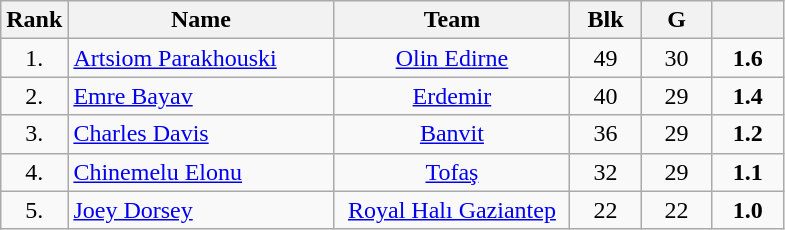<table class="wikitable" style="text-align: center;">
<tr>
<th>Rank</th>
<th width=170>Name</th>
<th width=150>Team</th>
<th width=40>Blk</th>
<th width=40>G</th>
<th width=40></th>
</tr>
<tr>
<td>1.</td>
<td align="left"> <a href='#'>Artsiom Parakhouski</a></td>
<td><a href='#'>Olin Edirne</a></td>
<td>49</td>
<td>30</td>
<td><strong>1.6</strong></td>
</tr>
<tr>
<td>2.</td>
<td align="left"> <a href='#'>Emre Bayav</a></td>
<td><a href='#'>Erdemir</a></td>
<td>40</td>
<td>29</td>
<td><strong>1.4</strong></td>
</tr>
<tr>
<td>3.</td>
<td align="left"> <a href='#'>Charles Davis</a></td>
<td><a href='#'>Banvit</a></td>
<td>36</td>
<td>29</td>
<td><strong>1.2</strong></td>
</tr>
<tr>
<td>4.</td>
<td align="left"> <a href='#'>Chinemelu Elonu</a></td>
<td><a href='#'>Tofaş</a></td>
<td>32</td>
<td>29</td>
<td><strong>1.1</strong></td>
</tr>
<tr>
<td>5.</td>
<td align="left"> <a href='#'>Joey Dorsey</a></td>
<td><a href='#'>Royal Halı Gaziantep</a></td>
<td>22</td>
<td>22</td>
<td><strong>1.0</strong></td>
</tr>
</table>
